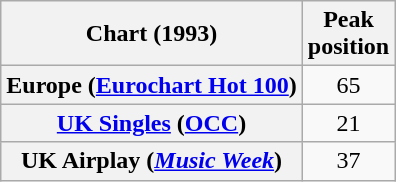<table class="wikitable sortable plainrowheaders" style="text-align:center">
<tr>
<th>Chart (1993)</th>
<th>Peak<br>position</th>
</tr>
<tr>
<th scope="row">Europe (<a href='#'>Eurochart Hot 100</a>)</th>
<td>65</td>
</tr>
<tr>
<th scope="row"><a href='#'>UK Singles</a> (<a href='#'>OCC</a>)</th>
<td>21</td>
</tr>
<tr>
<th scope="row">UK Airplay (<em><a href='#'>Music Week</a></em>)</th>
<td>37</td>
</tr>
</table>
